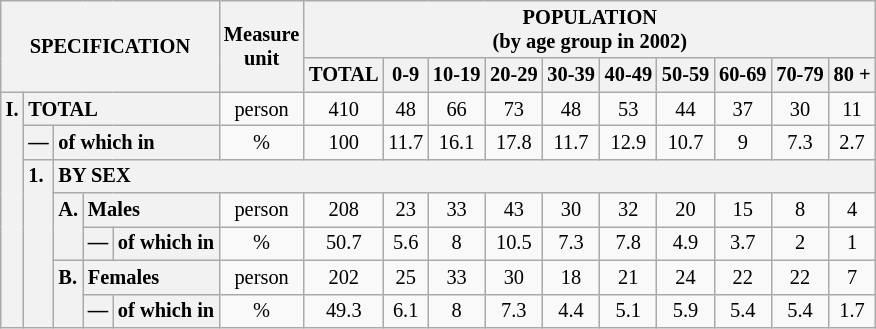<table class="wikitable" style="font-size:85%; text-align:center">
<tr>
<th rowspan="2" colspan="5">SPECIFICATION</th>
<th rowspan="2">Measure<br> unit</th>
<th colspan="10" rowspan="1">POPULATION<br> (by age group in 2002)</th>
</tr>
<tr>
<th>TOTAL</th>
<th>0-9</th>
<th>10-19</th>
<th>20-29</th>
<th>30-39</th>
<th>40-49</th>
<th>50-59</th>
<th>60-69</th>
<th>70-79</th>
<th>80 +</th>
</tr>
<tr>
<th style="text-align:left" valign="top" rowspan="7">I.</th>
<th style="text-align:left" colspan="4">TOTAL</th>
<td>person</td>
<td>410</td>
<td>48</td>
<td>66</td>
<td>73</td>
<td>48</td>
<td>53</td>
<td>44</td>
<td>37</td>
<td>30</td>
<td>11</td>
</tr>
<tr>
<th style="text-align:left" valign="top">—</th>
<th style="text-align:left" colspan="3">of which in</th>
<td>%</td>
<td>100</td>
<td>11.7</td>
<td>16.1</td>
<td>17.8</td>
<td>11.7</td>
<td>12.9</td>
<td>10.7</td>
<td>9</td>
<td>7.3</td>
<td>2.7</td>
</tr>
<tr>
<th style="text-align:left" valign="top" rowspan="5">1.</th>
<th style="text-align:left" colspan="14">BY SEX</th>
</tr>
<tr>
<th style="text-align:left" valign="top" rowspan="2">A.</th>
<th style="text-align:left" colspan="2">Males</th>
<td>person</td>
<td>208</td>
<td>23</td>
<td>33</td>
<td>43</td>
<td>30</td>
<td>32</td>
<td>20</td>
<td>15</td>
<td>8</td>
<td>4</td>
</tr>
<tr>
<th style="text-align:left" valign="top">—</th>
<th style="text-align:left" colspan="1">of which in</th>
<td>%</td>
<td>50.7</td>
<td>5.6</td>
<td>8</td>
<td>10.5</td>
<td>7.3</td>
<td>7.8</td>
<td>4.9</td>
<td>3.7</td>
<td>2</td>
<td>1</td>
</tr>
<tr>
<th style="text-align:left" valign="top" rowspan="2">B.</th>
<th style="text-align:left" colspan="2">Females</th>
<td>person</td>
<td>202</td>
<td>25</td>
<td>33</td>
<td>30</td>
<td>18</td>
<td>21</td>
<td>24</td>
<td>22</td>
<td>22</td>
<td>7</td>
</tr>
<tr>
<th style="text-align:left" valign="top">—</th>
<th style="text-align:left" colspan="1">of which in</th>
<td>%</td>
<td>49.3</td>
<td>6.1</td>
<td>8</td>
<td>7.3</td>
<td>4.4</td>
<td>5.1</td>
<td>5.9</td>
<td>5.4</td>
<td>5.4</td>
<td>1.7</td>
</tr>
</table>
